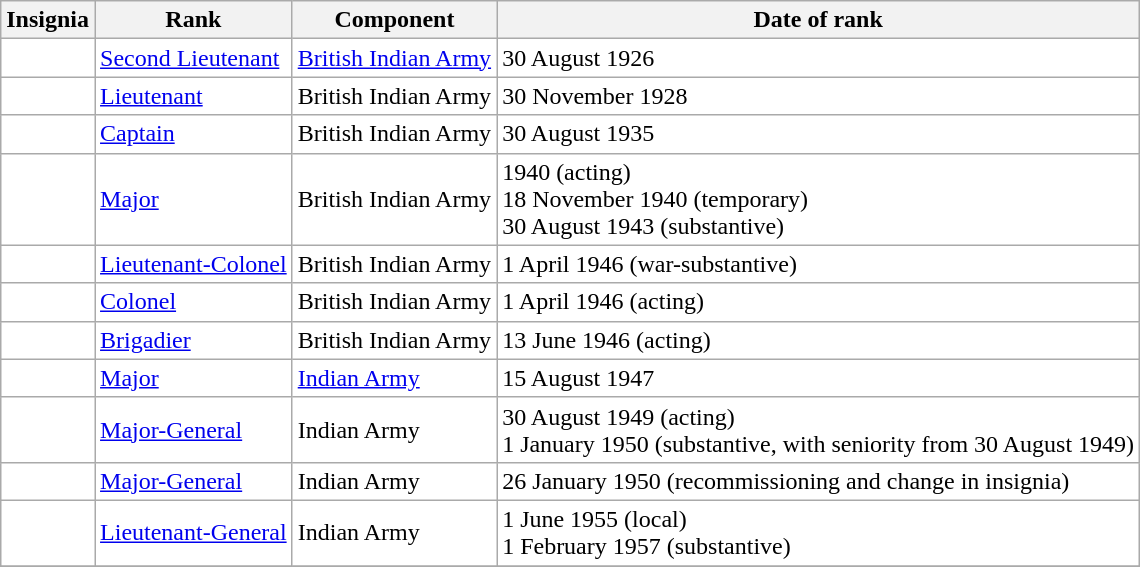<table class="wikitable" style="background:white">
<tr>
<th>Insignia</th>
<th>Rank</th>
<th>Component</th>
<th>Date of rank</th>
</tr>
<tr>
<td align="center"></td>
<td><a href='#'>Second Lieutenant</a></td>
<td><a href='#'>British Indian Army</a></td>
<td>30 August 1926</td>
</tr>
<tr>
<td align="center"></td>
<td><a href='#'>Lieutenant</a></td>
<td>British Indian Army</td>
<td>30 November 1928</td>
</tr>
<tr>
<td align="center"></td>
<td><a href='#'>Captain</a></td>
<td>British Indian Army</td>
<td>30 August 1935</td>
</tr>
<tr>
<td align="center"></td>
<td><a href='#'>Major</a></td>
<td>British Indian Army</td>
<td>1940 (acting)<br>18 November 1940 (temporary)<br>30 August 1943 (substantive)</td>
</tr>
<tr>
<td align="center"></td>
<td><a href='#'>Lieutenant-Colonel</a></td>
<td>British Indian Army</td>
<td>1 April 1946 (war-substantive)</td>
</tr>
<tr>
<td align="center"></td>
<td><a href='#'>Colonel</a></td>
<td>British Indian Army</td>
<td>1 April 1946 (acting)</td>
</tr>
<tr>
<td align="center"></td>
<td><a href='#'>Brigadier</a></td>
<td>British Indian Army</td>
<td>13 June 1946 (acting)</td>
</tr>
<tr>
<td align="center"></td>
<td><a href='#'>Major</a></td>
<td><a href='#'>Indian Army</a></td>
<td>15 August 1947</td>
</tr>
<tr>
<td align="center"></td>
<td><a href='#'>Major-General</a></td>
<td>Indian Army</td>
<td>30 August 1949 (acting)<br>1 January 1950 (substantive, with seniority from 30 August 1949)</td>
</tr>
<tr>
<td align="center"></td>
<td><a href='#'>Major-General</a></td>
<td>Indian Army</td>
<td>26 January 1950 (recommissioning and change in insignia)</td>
</tr>
<tr>
<td align="center"></td>
<td><a href='#'>Lieutenant-General</a></td>
<td>Indian Army</td>
<td>1 June 1955 (local)<br>1 February 1957 (substantive)</td>
</tr>
<tr>
</tr>
</table>
